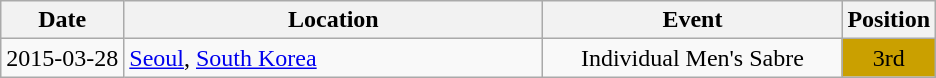<table class="wikitable" style="text-align:center;">
<tr>
<th>Date</th>
<th style="width:17em">Location</th>
<th style="width:12em">Event</th>
<th>Position</th>
</tr>
<tr>
<td>2015-03-28</td>
<td rowspan="1" align="left"> <a href='#'>Seoul</a>, <a href='#'>South Korea</a></td>
<td>Individual Men's Sabre</td>
<td bgcolor="caramel">3rd</td>
</tr>
</table>
